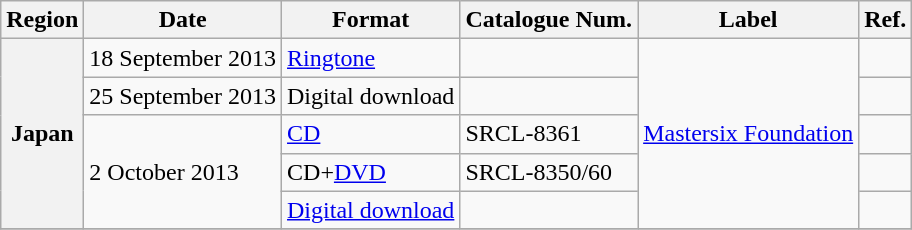<table class="wikitable sortable plainrowheaders">
<tr>
<th scope="col">Region</th>
<th scope="col">Date</th>
<th scope="col">Format</th>
<th scope="col">Catalogue Num.</th>
<th scope="col">Label</th>
<th scope="col">Ref.</th>
</tr>
<tr>
<th scope="row" rowspan="5">Japan</th>
<td>18 September 2013</td>
<td><a href='#'>Ringtone</a></td>
<td></td>
<td rowspan="5"><a href='#'>Mastersix Foundation</a></td>
<td></td>
</tr>
<tr>
<td>25 September 2013</td>
<td>Digital download </td>
<td></td>
<td></td>
</tr>
<tr>
<td rowspan="3">2 October  2013</td>
<td><a href='#'>CD</a></td>
<td>SRCL-8361</td>
<td></td>
</tr>
<tr>
<td>CD+<a href='#'>DVD</a></td>
<td>SRCL-8350/60</td>
<td></td>
</tr>
<tr>
<td><a href='#'>Digital download</a> </td>
<td></td>
<td></td>
</tr>
<tr>
</tr>
</table>
